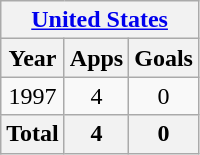<table class="wikitable" style="text-align:center">
<tr>
<th colspan=3><a href='#'>United States</a></th>
</tr>
<tr>
<th>Year</th>
<th>Apps</th>
<th>Goals</th>
</tr>
<tr>
<td>1997</td>
<td>4</td>
<td>0</td>
</tr>
<tr>
<th>Total</th>
<th>4</th>
<th>0</th>
</tr>
</table>
